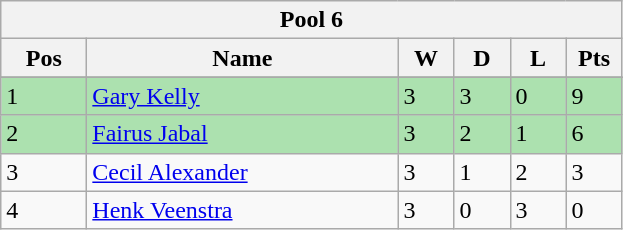<table class="wikitable">
<tr>
<th colspan="6">Pool 6</th>
</tr>
<tr>
<th width=50>Pos</th>
<th width=200>Name</th>
<th width=30>W</th>
<th width=30>D</th>
<th width=30>L</th>
<th width=30>Pts</th>
</tr>
<tr>
</tr>
<tr style="background:#ACE1AF;">
<td>1</td>
<td> <a href='#'>Gary Kelly</a></td>
<td>3</td>
<td>3</td>
<td>0</td>
<td>9</td>
</tr>
<tr style="background:#ACE1AF;">
<td>2</td>
<td> <a href='#'>Fairus Jabal</a></td>
<td>3</td>
<td>2</td>
<td>1</td>
<td>6</td>
</tr>
<tr>
<td>3</td>
<td> <a href='#'>Cecil Alexander</a></td>
<td>3</td>
<td>1</td>
<td>2</td>
<td>3</td>
</tr>
<tr>
<td>4</td>
<td> <a href='#'>Henk Veenstra</a></td>
<td>3</td>
<td>0</td>
<td>3</td>
<td>0</td>
</tr>
</table>
